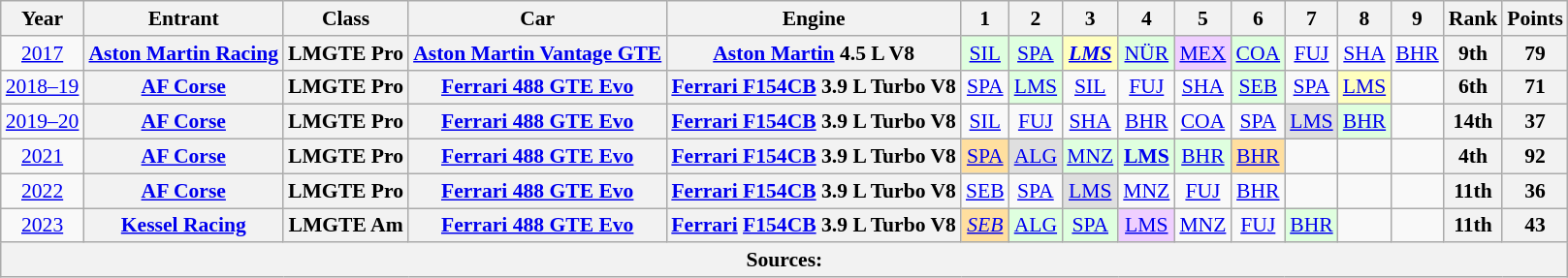<table class="wikitable" style="text-align:center; font-size:90%">
<tr>
<th>Year</th>
<th>Entrant</th>
<th>Class</th>
<th>Car</th>
<th>Engine</th>
<th>1</th>
<th>2</th>
<th>3</th>
<th>4</th>
<th>5</th>
<th>6</th>
<th>7</th>
<th>8</th>
<th>9</th>
<th>Rank</th>
<th>Points</th>
</tr>
<tr>
<td><a href='#'>2017</a></td>
<th><a href='#'>Aston Martin Racing</a></th>
<th>LMGTE Pro</th>
<th><a href='#'>Aston Martin Vantage GTE</a></th>
<th><a href='#'>Aston Martin</a> 4.5 L V8</th>
<td style="background:#DFFFDF;"><a href='#'>SIL</a><br></td>
<td style="background:#DFFFDF;"><a href='#'>SPA</a><br></td>
<td style="background:#FFFFBF;"><strong><em><a href='#'>LMS</a></em></strong><br></td>
<td style="background:#DFFFDF;"><a href='#'>NÜR</a><br></td>
<td style="background:#EFCFFF;"><a href='#'>MEX</a><br></td>
<td style="background:#DFFFDF;"><a href='#'>COA</a><br></td>
<td><a href='#'>FUJ</a></td>
<td><a href='#'>SHA</a></td>
<td><a href='#'>BHR</a></td>
<th>9th</th>
<th>79</th>
</tr>
<tr>
<td><a href='#'>2018–19</a></td>
<th><a href='#'>AF Corse</a></th>
<th>LMGTE Pro</th>
<th><a href='#'>Ferrari 488 GTE Evo</a></th>
<th><a href='#'>Ferrari F154CB</a> 3.9 L Turbo V8</th>
<td><a href='#'>SPA</a></td>
<td style="background:#DFFFDF;"><a href='#'>LMS</a><br></td>
<td><a href='#'>SIL</a></td>
<td><a href='#'>FUJ</a></td>
<td><a href='#'>SHA</a></td>
<td style="background:#DFFFDF;"><a href='#'>SEB</a><br></td>
<td><a href='#'>SPA</a></td>
<td style="background:#FFFFBF;"><a href='#'>LMS</a><br></td>
<td></td>
<th>6th</th>
<th>71</th>
</tr>
<tr>
<td><a href='#'>2019–20</a></td>
<th><a href='#'>AF Corse</a></th>
<th>LMGTE Pro</th>
<th><a href='#'>Ferrari 488 GTE Evo</a></th>
<th><a href='#'>Ferrari F154CB</a> 3.9 L Turbo V8</th>
<td><a href='#'>SIL</a></td>
<td><a href='#'>FUJ</a></td>
<td><a href='#'>SHA</a></td>
<td><a href='#'>BHR</a></td>
<td><a href='#'>COA</a></td>
<td><a href='#'>SPA</a></td>
<td style="background:#DFDFDF;"><a href='#'>LMS</a><br></td>
<td style="background:#DFFFDF;"><a href='#'>BHR</a><br></td>
<td></td>
<th>14th</th>
<th>37</th>
</tr>
<tr>
<td><a href='#'>2021</a></td>
<th><a href='#'>AF Corse</a></th>
<th>LMGTE Pro</th>
<th><a href='#'>Ferrari 488 GTE Evo</a></th>
<th><a href='#'>Ferrari F154CB</a> 3.9 L Turbo V8</th>
<td style="background:#FFDF9F;"><a href='#'>SPA</a><br></td>
<td style="background:#DFDFDF;"><a href='#'>ALG</a><br></td>
<td style="background:#DFFFDF;"><a href='#'>MNZ</a><br></td>
<td style="background:#DFFFDF;"><strong><a href='#'>LMS</a></strong><br></td>
<td style="background:#DFFFDF;"><a href='#'>BHR</a><br></td>
<td style="background:#FFDF9F;"><a href='#'>BHR</a><br></td>
<td></td>
<td></td>
<td></td>
<th>4th</th>
<th>92</th>
</tr>
<tr>
<td><a href='#'>2022</a></td>
<th><a href='#'>AF Corse</a></th>
<th>LMGTE Pro</th>
<th><a href='#'>Ferrari 488 GTE Evo</a></th>
<th><a href='#'>Ferrari F154CB</a> 3.9 L Turbo V8</th>
<td><a href='#'>SEB</a></td>
<td><a href='#'>SPA</a></td>
<td style="background:#DFDFDF;"><a href='#'>LMS</a><br></td>
<td><a href='#'>MNZ</a></td>
<td><a href='#'>FUJ</a></td>
<td><a href='#'>BHR</a></td>
<td></td>
<td></td>
<td></td>
<th>11th</th>
<th>36</th>
</tr>
<tr>
<td><a href='#'>2023</a></td>
<th><a href='#'>Kessel Racing</a></th>
<th>LMGTE Am</th>
<th><a href='#'>Ferrari 488 GTE Evo</a></th>
<th><a href='#'>Ferrari</a> <a href='#'>F154CB</a> 3.9 L Turbo V8</th>
<td style="background:#FFDF9F;"><em><a href='#'>SEB</a></em><br></td>
<td style="background:#DFFFDF;"><a href='#'>ALG</a><br></td>
<td style="background:#DFFFDF;"><a href='#'>SPA</a><br></td>
<td style="background:#EFCFFF;"><a href='#'>LMS</a><br></td>
<td><a href='#'>MNZ</a></td>
<td><a href='#'>FUJ</a></td>
<td style="background:#DFFFDF;"><a href='#'>BHR</a><br></td>
<td></td>
<td></td>
<th>11th</th>
<th>43</th>
</tr>
<tr>
<th colspan="16">Sources:</th>
</tr>
</table>
